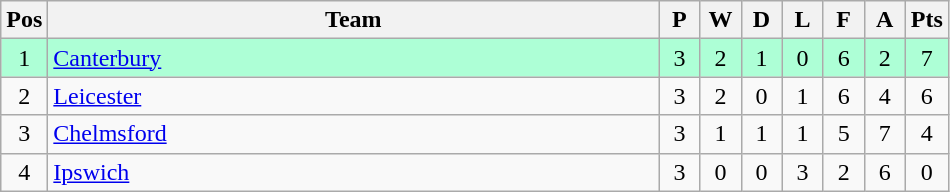<table class="wikitable" style="font-size: 100%">
<tr>
<th width=20>Pos</th>
<th width=400>Team</th>
<th width=20>P</th>
<th width=20>W</th>
<th width=20>D</th>
<th width=20>L</th>
<th width=20>F</th>
<th width=20>A</th>
<th width=20>Pts</th>
</tr>
<tr align=center style="background: #ADFFD6;">
<td>1</td>
<td align="left"><a href='#'>Canterbury</a></td>
<td>3</td>
<td>2</td>
<td>1</td>
<td>0</td>
<td>6</td>
<td>2</td>
<td>7</td>
</tr>
<tr align=center>
<td>2</td>
<td align="left"><a href='#'>Leicester</a></td>
<td>3</td>
<td>2</td>
<td>0</td>
<td>1</td>
<td>6</td>
<td>4</td>
<td>6</td>
</tr>
<tr align=center>
<td>3</td>
<td align="left"><a href='#'>Chelmsford</a></td>
<td>3</td>
<td>1</td>
<td>1</td>
<td>1</td>
<td>5</td>
<td>7</td>
<td>4</td>
</tr>
<tr align=center>
<td>4</td>
<td align="left"><a href='#'>Ipswich</a></td>
<td>3</td>
<td>0</td>
<td>0</td>
<td>3</td>
<td>2</td>
<td>6</td>
<td>0</td>
</tr>
</table>
